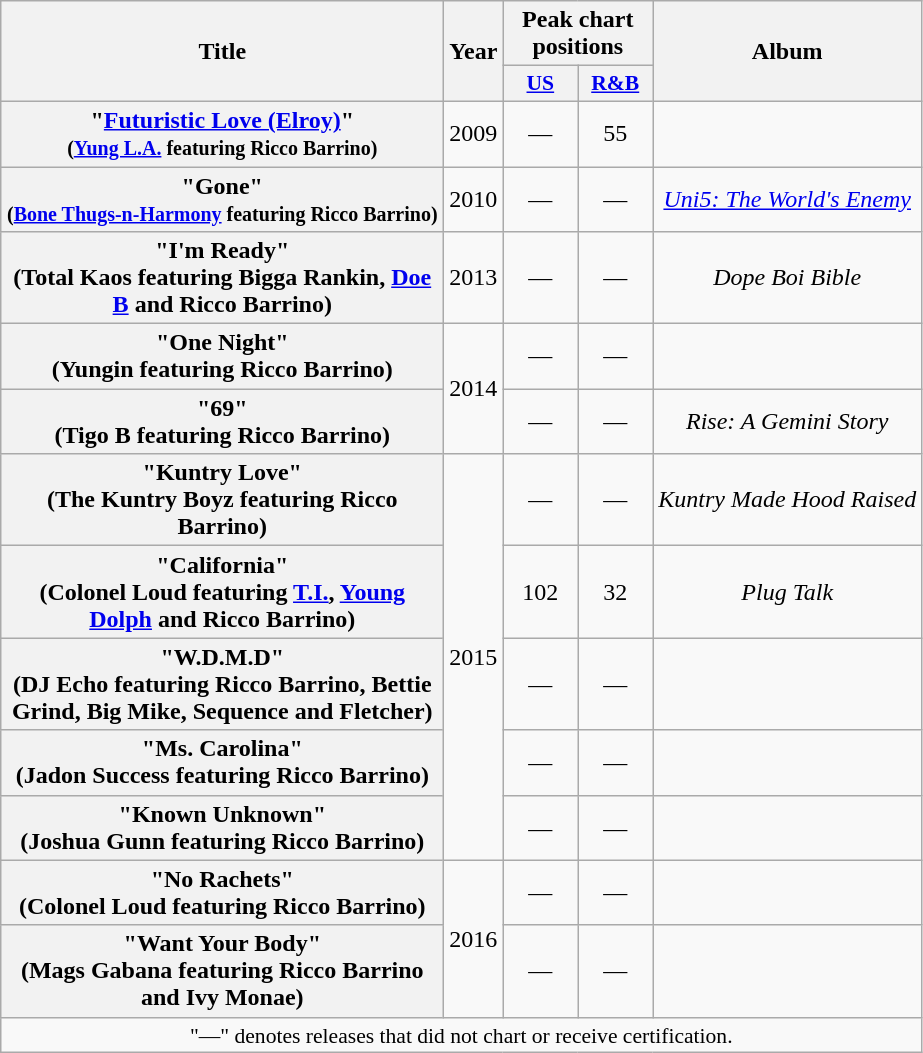<table class="wikitable plainrowheaders" style="text-align:center;">
<tr>
<th scope="col" rowspan="2" style="width:18em;">Title</th>
<th scope="col" rowspan="2">Year</th>
<th scope="col" colspan="2">Peak chart positions</th>
<th scope="col" rowspan="2">Album</th>
</tr>
<tr>
<th scope="col" style="width:3em;font-size:90%;"><a href='#'>US</a></th>
<th scope="col" style="width:3em;font-size:90%;"><a href='#'>R&B</a></th>
</tr>
<tr>
<th scope="row">"<a href='#'>Futuristic Love (Elroy)</a>"<br><small>(<a href='#'>Yung L.A.</a> featuring Ricco Barrino)</small></th>
<td>2009</td>
<td>—</td>
<td>55</td>
<td></td>
</tr>
<tr>
<th scope="row">"Gone"<br><small>(<a href='#'>Bone Thugs-n-Harmony</a> featuring Ricco Barrino)</small></th>
<td>2010</td>
<td>—</td>
<td>—</td>
<td><em><a href='#'>Uni5: The World's Enemy</a></em></td>
</tr>
<tr>
<th scope="row">"I'm Ready"<br><span>(Total Kaos featuring Bigga Rankin, <a href='#'>Doe B</a> and Ricco Barrino)</span></th>
<td>2013</td>
<td>—</td>
<td>—</td>
<td><em>Dope Boi Bible</em></td>
</tr>
<tr>
<th scope="row">"One Night"<br><span>(Yungin featuring Ricco Barrino)</span></th>
<td rowspan="2">2014</td>
<td>—</td>
<td>—</td>
<td></td>
</tr>
<tr>
<th scope="row">"69"<br><span>(Tigo B featuring Ricco Barrino)</span></th>
<td>—</td>
<td>—</td>
<td><em>Rise: A Gemini Story</em></td>
</tr>
<tr>
<th scope="row">"Kuntry Love"<br><span>(The Kuntry Boyz featuring Ricco Barrino)</span></th>
<td rowspan="5">2015</td>
<td>—</td>
<td>—</td>
<td><em>Kuntry Made Hood Raised</em></td>
</tr>
<tr>
<th scope="row">"California"<br><span>(Colonel Loud featuring <a href='#'>T.I.</a>, <a href='#'>Young Dolph</a> and Ricco Barrino)</span></th>
<td>102</td>
<td>32</td>
<td><em>Plug Talk</em></td>
</tr>
<tr>
<th scope="row">"W.D.M.D"<br><span>(DJ Echo featuring Ricco Barrino, Bettie Grind, Big Mike, Sequence and Fletcher)</span></th>
<td>—</td>
<td>—</td>
<td></td>
</tr>
<tr>
<th scope="row">"Ms. Carolina"<br><span>(Jadon Success featuring Ricco Barrino)</span></th>
<td>—</td>
<td>—</td>
<td></td>
</tr>
<tr>
<th scope="row">"Known Unknown"<br><span>(Joshua Gunn featuring Ricco Barrino)</span></th>
<td>—</td>
<td>—</td>
<td></td>
</tr>
<tr>
<th scope="row">"No Rachets"<br><span>(Colonel Loud featuring Ricco Barrino)</span></th>
<td rowspan="2">2016</td>
<td>—</td>
<td>—</td>
<td></td>
</tr>
<tr>
<th scope="row">"Want Your Body"<br><span>(Mags Gabana featuring Ricco Barrino and Ivy Monae)</span></th>
<td>—</td>
<td>—</td>
<td></td>
</tr>
<tr>
<td colspan="14" style="font-size:90%">"—" denotes releases that did not chart or receive certification.</td>
</tr>
</table>
